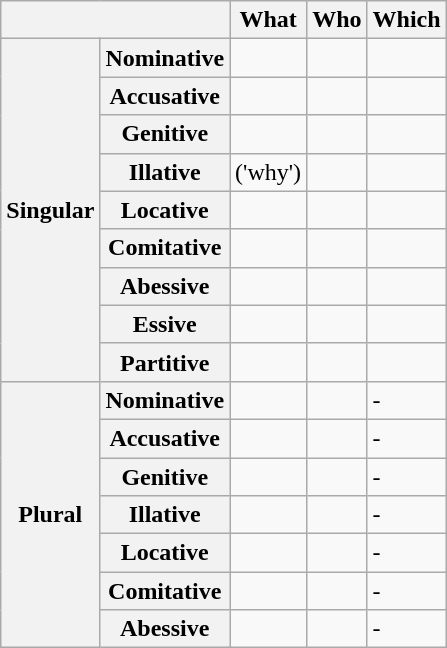<table class="wikitable">
<tr>
<th colspan="2"></th>
<th>What</th>
<th>Who</th>
<th>Which</th>
</tr>
<tr>
<th rowspan="9">Singular</th>
<th>Nominative</th>
<td></td>
<td></td>
<td></td>
</tr>
<tr>
<th>Accusative</th>
<td></td>
<td></td>
<td></td>
</tr>
<tr>
<th>Genitive</th>
<td></td>
<td></td>
<td></td>
</tr>
<tr>
<th>Illative</th>
<td> ('why')</td>
<td></td>
<td></td>
</tr>
<tr>
<th>Locative</th>
<td></td>
<td></td>
<td></td>
</tr>
<tr>
<th>Comitative</th>
<td></td>
<td></td>
<td></td>
</tr>
<tr>
<th>Abessive</th>
<td></td>
<td></td>
<td></td>
</tr>
<tr>
<th>Essive</th>
<td></td>
<td></td>
<td></td>
</tr>
<tr>
<th>Partitive</th>
<td></td>
<td></td>
<td></td>
</tr>
<tr>
<th rowspan="7">Plural</th>
<th>Nominative</th>
<td></td>
<td></td>
<td>-</td>
</tr>
<tr>
<th>Accusative</th>
<td></td>
<td></td>
<td>-</td>
</tr>
<tr>
<th>Genitive</th>
<td></td>
<td></td>
<td>-</td>
</tr>
<tr>
<th>Illative</th>
<td></td>
<td></td>
<td>-</td>
</tr>
<tr>
<th>Locative</th>
<td></td>
<td></td>
<td>-</td>
</tr>
<tr>
<th>Comitative</th>
<td></td>
<td></td>
<td>-</td>
</tr>
<tr>
<th>Abessive</th>
<td></td>
<td></td>
<td>-</td>
</tr>
</table>
